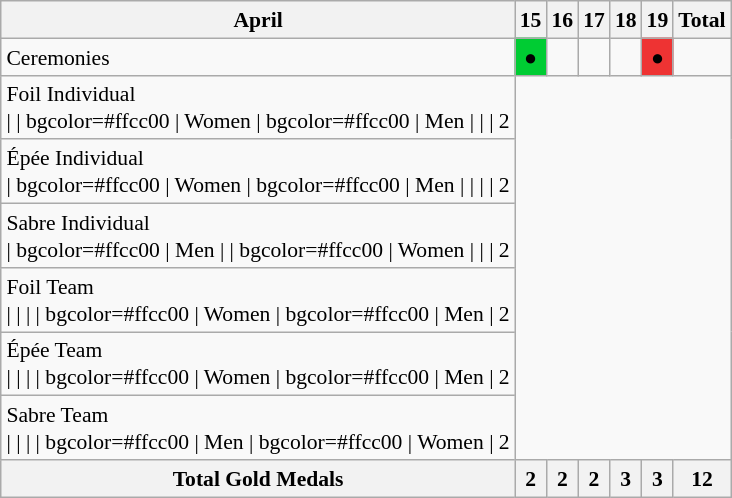<table class="wikitable" style="margin:0.5em auto; font-size:90%; line-height:1.25em;">
<tr>
<th colspan="2">April</th>
<th>15</th>
<th>16</th>
<th>17</th>
<th>18</th>
<th>19</th>
<th>Total</th>
</tr>
<tr>
<td colspan="2">Ceremonies</td>
<td bgcolor=#00cc33 align=center>●</td>
<td></td>
<td></td>
<td></td>
<td bgcolor=#ee3333 align=center>●</td>
<td></td>
</tr>
<tr align="center">
<td colspan="2" align="left">Foil Individual<br>| 
| bgcolor=#ffcc00 | Women
| bgcolor=#ffcc00 | Men
|
| 
| 2</td>
</tr>
<tr align="center">
<td colspan="2" align="left">Épée Individual<br>| bgcolor=#ffcc00 | Women
| bgcolor=#ffcc00 | Men
| 
|
| 
| 2</td>
</tr>
<tr align="center">
<td colspan="2" align="left">Sabre Individual<br>| bgcolor=#ffcc00 | Men
| 
| bgcolor=#ffcc00 | Women
|
| 
| 2</td>
</tr>
<tr align="center">
<td colspan="2" align="left">Foil Team<br>| 
| 
| 
| bgcolor=#ffcc00 | Women
| bgcolor=#ffcc00 | Men
| 2</td>
</tr>
<tr align="center">
<td colspan="2" align="left">Épée Team<br>| 
| 
| 
| bgcolor=#ffcc00 | Women
| bgcolor=#ffcc00 | Men
| 2</td>
</tr>
<tr align="center">
<td colspan="2" align="left">Sabre Team<br>| 
| 
| 
| bgcolor=#ffcc00 | Men
| bgcolor=#ffcc00 | Women
| 2</td>
</tr>
<tr>
<th colspan="2">Total Gold Medals</th>
<th>2</th>
<th>2</th>
<th>2</th>
<th>3</th>
<th>3</th>
<th>12</th>
</tr>
</table>
